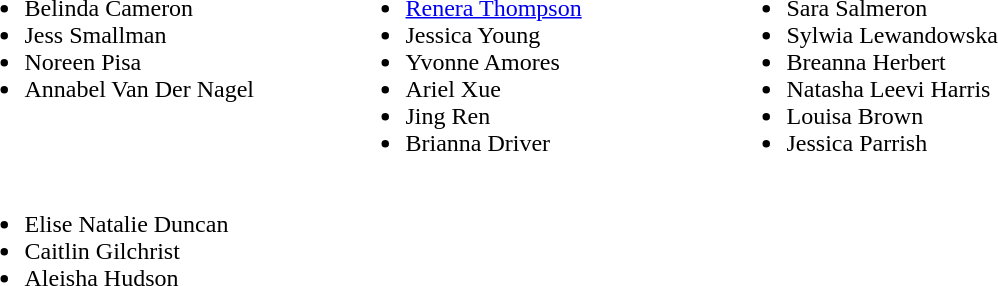<table>
<tr>
<td width=250px><strong></strong></td>
<td width=250px><strong></strong></td>
<td width=250px><strong></strong></td>
</tr>
<tr style="vertical-align: top;"|>
<td><br><ul><li>Belinda Cameron</li><li>Jess Smallman</li><li>Noreen Pisa</li><li>Annabel Van Der Nagel</li></ul></td>
<td rowspan=2><br><ul><li><a href='#'>Renera Thompson</a></li><li>Jessica Young</li><li>Yvonne Amores</li><li>Ariel Xue</li><li>Jing Ren</li><li>Brianna Driver</li></ul></td>
<td rowspan=2><br><ul><li>Sara Salmeron</li><li>Sylwia Lewandowska</li><li>Breanna Herbert</li><li>Natasha Leevi Harris</li><li>Louisa Brown</li><li>Jessica Parrish</li></ul></td>
</tr>
<tr style="vertical-align: top;"|>
<td><strong></strong><br><br><ul><li>Elise Natalie Duncan</li><li>Caitlin Gilchrist</li><li>Aleisha Hudson</li></ul></td>
</tr>
<tr>
</tr>
</table>
